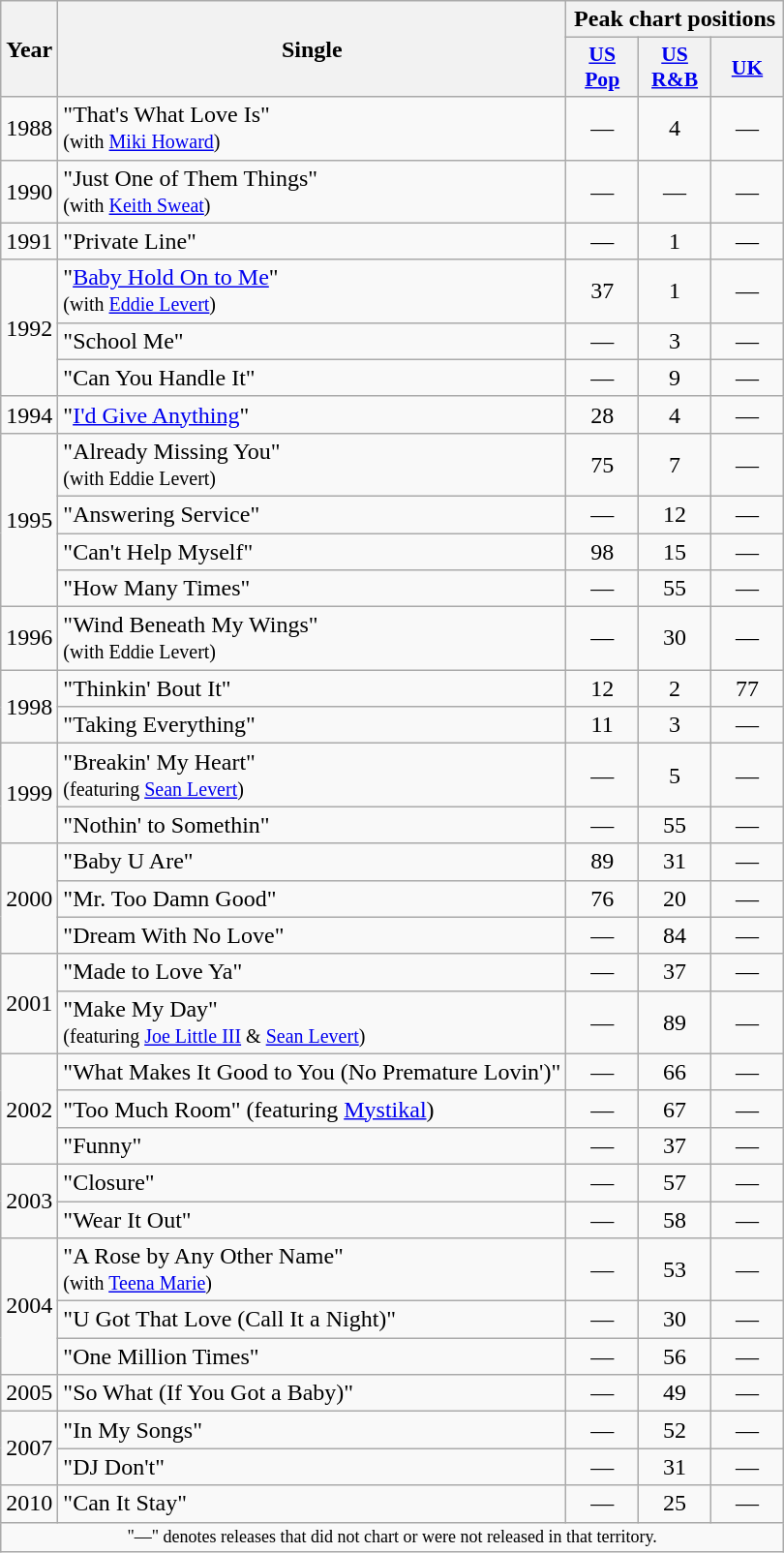<table class="wikitable">
<tr>
<th scope="col" rowspan="2">Year</th>
<th scope="col" rowspan="2">Single</th>
<th scope="col" colspan="3">Peak chart positions</th>
</tr>
<tr>
<th scope="col" style="width:3em;font-size:90%;"><a href='#'>US Pop</a><br></th>
<th scope="col" style="width:3em;font-size:90%;"><a href='#'>US R&B</a><br></th>
<th scope="col" style="width:3em;font-size:90%;"><a href='#'>UK</a><br></th>
</tr>
<tr>
<td rowspan="1">1988</td>
<td>"That's What Love Is" <br><small>(with <a href='#'>Miki Howard</a>)</small></td>
<td align=center>―</td>
<td align=center>4</td>
<td align=center>―</td>
</tr>
<tr>
<td rowspan="1">1990</td>
<td>"Just One of Them Things" <br><small>(with <a href='#'>Keith Sweat</a>)</small></td>
<td align=center>―</td>
<td align=center>―</td>
<td align=center>―</td>
</tr>
<tr>
<td rowspan="1">1991</td>
<td>"Private Line"</td>
<td align=center>―</td>
<td align=center>1</td>
<td align=center>―</td>
</tr>
<tr>
<td rowspan="3">1992</td>
<td>"<a href='#'>Baby Hold On to Me</a>" <br><small>(with <a href='#'>Eddie Levert</a>)</small></td>
<td align=center>37</td>
<td align=center>1</td>
<td align=center>―</td>
</tr>
<tr>
<td>"School Me"</td>
<td align=center>―</td>
<td align=center>3</td>
<td align=center>―</td>
</tr>
<tr>
<td>"Can You Handle It"</td>
<td align=center>―</td>
<td align=center>9</td>
<td align=center>―</td>
</tr>
<tr>
<td rowspan="1">1994</td>
<td>"<a href='#'>I'd Give Anything</a>"</td>
<td align=center>28</td>
<td align=center>4</td>
<td align=center>―</td>
</tr>
<tr>
<td rowspan="4">1995</td>
<td>"Already Missing You" <br><small>(with Eddie Levert)</small></td>
<td align=center>75</td>
<td align=center>7</td>
<td align=center>―</td>
</tr>
<tr>
<td>"Answering Service"</td>
<td align=center>―</td>
<td align=center>12</td>
<td align=center>―</td>
</tr>
<tr>
<td>"Can't Help Myself"</td>
<td align=center>98</td>
<td align=center>15</td>
<td align=center>―</td>
</tr>
<tr>
<td>"How Many Times"</td>
<td align=center>―</td>
<td align=center>55</td>
<td align=center>―</td>
</tr>
<tr>
<td rowspan="1">1996</td>
<td>"Wind Beneath My Wings" <br><small>(with Eddie Levert)</small></td>
<td align=center>―</td>
<td align=center>30</td>
<td align=center>―</td>
</tr>
<tr>
<td rowspan="2">1998</td>
<td>"Thinkin' Bout It"</td>
<td align=center>12</td>
<td align=center>2</td>
<td align=center>77</td>
</tr>
<tr>
<td>"Taking Everything"</td>
<td align=center>11</td>
<td align=center>3</td>
<td align=center>―</td>
</tr>
<tr>
<td rowspan="2">1999</td>
<td>"Breakin' My Heart" <br><small>(featuring <a href='#'>Sean Levert</a>)</small></td>
<td align=center>―</td>
<td align=center>5</td>
<td align=center>―</td>
</tr>
<tr>
<td>"Nothin' to Somethin"</td>
<td align=center>―</td>
<td align=center>55</td>
<td align=center>―</td>
</tr>
<tr>
<td rowspan="3">2000</td>
<td>"Baby U Are"</td>
<td align=center>89</td>
<td align=center>31</td>
<td align=center>―</td>
</tr>
<tr>
<td>"Mr. Too Damn Good"</td>
<td align=center>76</td>
<td align=center>20</td>
<td align=center>―</td>
</tr>
<tr>
<td>"Dream With No Love"</td>
<td align=center>―</td>
<td align=center>84</td>
<td align=center>―</td>
</tr>
<tr>
<td rowspan="2">2001</td>
<td>"Made to Love Ya"</td>
<td align=center>―</td>
<td align=center>37</td>
<td align=center>―</td>
</tr>
<tr>
<td>"Make My Day" <br><small>(featuring <a href='#'>Joe Little III</a> & <a href='#'>Sean Levert</a>)</small></td>
<td align=center>―</td>
<td align=center>89</td>
<td align=center>―</td>
</tr>
<tr>
<td rowspan="3">2002</td>
<td>"What Makes It Good to You (No Premature Lovin')"</td>
<td align=center>―</td>
<td align=center>66</td>
<td align=center>―</td>
</tr>
<tr>
<td>"Too Much Room" (featuring <a href='#'>Mystikal</a>)</td>
<td align=center>―</td>
<td align=center>67</td>
<td align=center>―</td>
</tr>
<tr>
<td>"Funny"</td>
<td align=center>―</td>
<td align=center>37</td>
<td align=center>―</td>
</tr>
<tr>
<td rowspan="2">2003</td>
<td>"Closure"</td>
<td align=center>―</td>
<td align=center>57</td>
<td align=center>―</td>
</tr>
<tr>
<td>"Wear It Out"</td>
<td align=center>―</td>
<td align=center>58</td>
<td align=center>―</td>
</tr>
<tr>
<td rowspan="3">2004</td>
<td>"A Rose by Any Other Name" <br><small>(with <a href='#'>Teena Marie</a>)</small></td>
<td align=center>―</td>
<td align=center>53</td>
<td align=center>―</td>
</tr>
<tr>
<td>"U Got That Love (Call It a Night)"</td>
<td align=center>―</td>
<td align=center>30</td>
<td align=center>―</td>
</tr>
<tr>
<td>"One Million Times"</td>
<td align=center>―</td>
<td align=center>56</td>
<td align=center>―</td>
</tr>
<tr>
<td rowspan="1">2005</td>
<td>"So What (If You Got a Baby)"</td>
<td align=center>―</td>
<td align=center>49</td>
<td align=center>―</td>
</tr>
<tr>
<td rowspan="2">2007</td>
<td>"In My Songs"</td>
<td align=center>―</td>
<td align=center>52</td>
<td align=center>―</td>
</tr>
<tr>
<td>"DJ Don't"</td>
<td align=center>―</td>
<td align=center>31</td>
<td align=center>―</td>
</tr>
<tr>
<td rowspan="1">2010</td>
<td>"Can It Stay"</td>
<td align=center>―</td>
<td align=center>25</td>
<td align=center>―</td>
</tr>
<tr>
<td colspan="6" style="text-align:center; font-size:9pt;">"—" denotes releases that did not chart or were not released in that territory.</td>
</tr>
</table>
